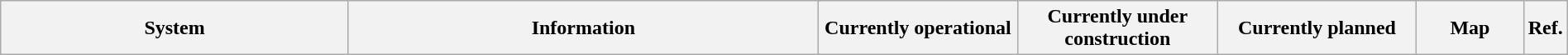<table class="wikitable" style="width:100%">
<tr>
<th style="width:23%">System</th>
<th style="width:31%" colspan=2>Information</th>
<th style="width:13%">Currently operational</th>
<th style="width:13%">Currently under construction</th>
<th style="width:13%">Currently planned</th>
<th style="width:18%">Map</th>
<th style="width:2%">Ref.<br></th>
</tr>
</table>
